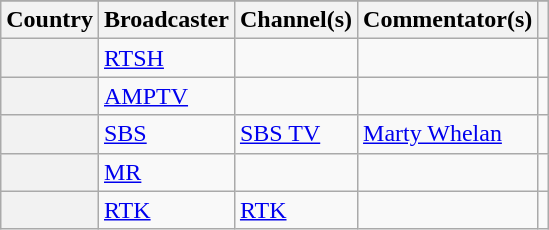<table class="wikitable plainrowheaders">
<tr>
</tr>
<tr>
<th scope="col">Country</th>
<th scope="col">Broadcaster</th>
<th scope="col">Channel(s)</th>
<th scope="col">Commentator(s)</th>
<th scope="col"></th>
</tr>
<tr>
<th scope="row"></th>
<td><a href='#'>RTSH</a></td>
<td></td>
<td></td>
<td></td>
</tr>
<tr>
<th scope="row"></th>
<td><a href='#'>AMPTV</a></td>
<td></td>
<td></td>
<td></td>
</tr>
<tr>
<th scope="row"></th>
<td><a href='#'>SBS</a></td>
<td><a href='#'>SBS TV</a></td>
<td><a href='#'>Marty Whelan</a></td>
<td></td>
</tr>
<tr>
<th scope="row"></th>
<td><a href='#'>MR</a></td>
<td></td>
<td></td>
<td></td>
</tr>
<tr>
<th scope="row"></th>
<td><a href='#'>RTK</a></td>
<td><a href='#'>RTK</a></td>
<td></td>
<td></td>
</tr>
</table>
